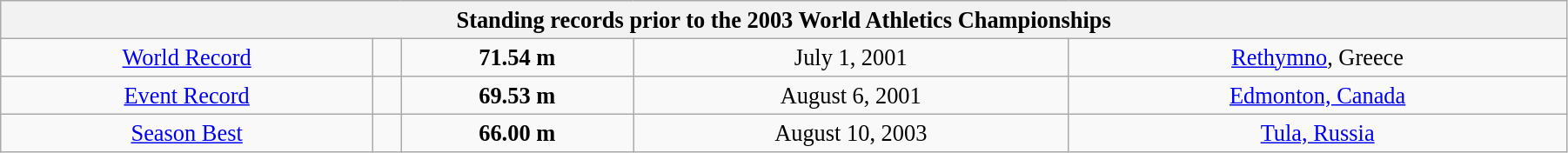<table class="wikitable" style=" text-align:center; font-size:110%;" width="95%">
<tr>
<th colspan="5">Standing records prior to the 2003 World Athletics Championships</th>
</tr>
<tr>
<td><a href='#'>World Record</a></td>
<td></td>
<td><strong>71.54 m </strong></td>
<td>July 1, 2001</td>
<td> <a href='#'>Rethymno</a>, Greece</td>
</tr>
<tr>
<td><a href='#'>Event Record</a></td>
<td></td>
<td><strong>69.53 m </strong></td>
<td>August 6, 2001</td>
<td> <a href='#'>Edmonton, Canada</a></td>
</tr>
<tr>
<td><a href='#'>Season Best</a></td>
<td></td>
<td><strong>66.00 m </strong></td>
<td>August 10, 2003</td>
<td> <a href='#'>Tula, Russia</a></td>
</tr>
</table>
